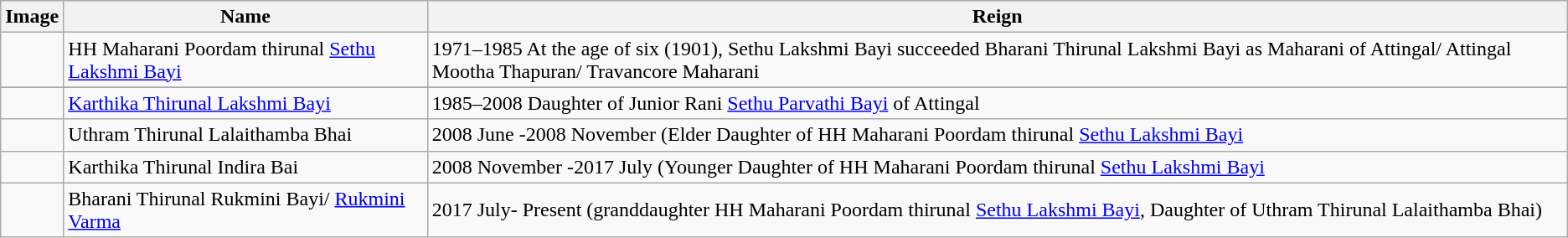<table class="wikitable">
<tr>
<th>Image</th>
<th>Name</th>
<th>Reign</th>
</tr>
<tr>
<td></td>
<td>HH Maharani Poordam thirunal <a href='#'>Sethu Lakshmi Bayi</a></td>
<td>1971–1985 At the age of six (1901), Sethu Lakshmi Bayi succeeded Bharani Thirunal Lakshmi Bayi as Maharani of Attingal/ Attingal Mootha Thapuran/ Travancore Maharani</td>
</tr>
<tr>
</tr>
<tr>
<td></td>
<td><a href='#'>Karthika Thirunal Lakshmi Bayi</a></td>
<td>1985–2008 Daughter of Junior Rani <a href='#'>Sethu Parvathi Bayi</a> of Attingal</td>
</tr>
<tr>
<td></td>
<td>Uthram Thirunal Lalaithamba Bhai</td>
<td>2008 June -2008 November (Elder Daughter of HH Maharani Poordam thirunal <a href='#'>Sethu Lakshmi Bayi</a></td>
</tr>
<tr>
<td></td>
<td>Karthika Thirunal Indira Bai</td>
<td>2008 November -2017 July (Younger Daughter of HH Maharani Poordam thirunal <a href='#'>Sethu Lakshmi Bayi</a></td>
</tr>
<tr>
<td></td>
<td>Bharani Thirunal Rukmini Bayi/ <a href='#'>Rukmini Varma</a></td>
<td>2017 July- Present (granddaughter HH Maharani Poordam thirunal <a href='#'>Sethu Lakshmi Bayi</a>, Daughter of Uthram Thirunal Lalaithamba Bhai)</td>
</tr>
</table>
